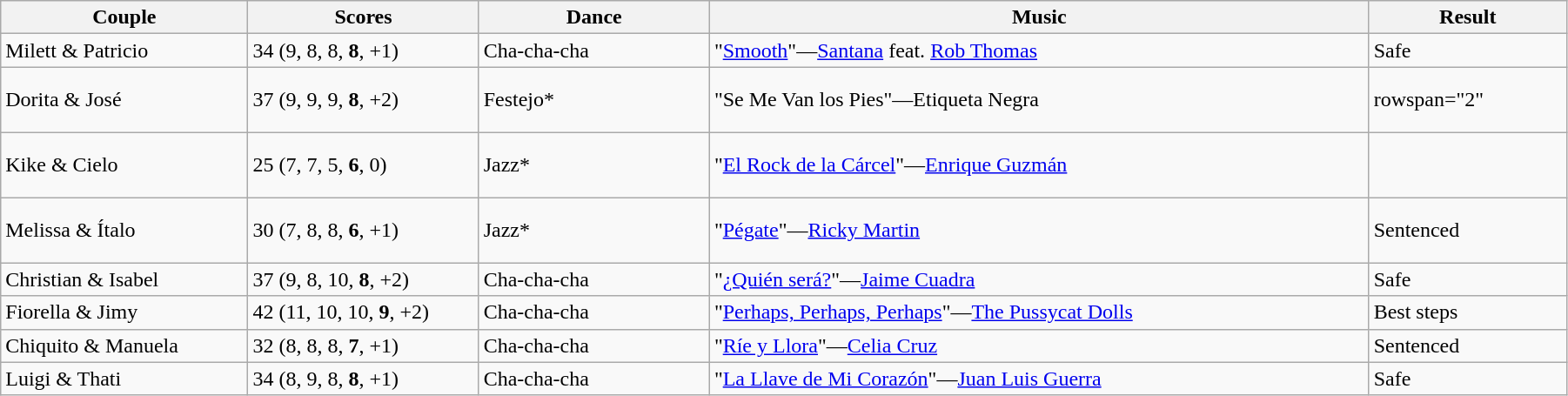<table class="wikitable sortable" style="width:95%; white-space:nowrap">
<tr>
<th style="width:15%;">Couple<br></th>
<th style="width:14%;">Scores</th>
<th style="width:14%;">Dance</th>
<th style="width:40%;">Music</th>
<th style="width:12%;">Result</th>
</tr>
<tr>
<td>Milett & Patricio<br></td>
<td>34 (9, 8, 8, <strong>8</strong>, +1)</td>
<td>Cha-cha-cha</td>
<td>"<a href='#'>Smooth</a>"—<a href='#'>Santana</a> feat. <a href='#'>Rob Thomas</a></td>
<td>Safe</td>
</tr>
<tr style="height:50px">
<td>Dorita & José</td>
<td>37 (9, 9, 9, <strong>8</strong>, +2)</td>
<td>Festejo*</td>
<td>"Se Me Van los Pies"—Etiqueta Negra</td>
<td>rowspan="2" </td>
</tr>
<tr style="height:50px">
<td>Kike & Cielo</td>
<td>25 (7, 7, 5, <strong>6</strong>, 0)</td>
<td>Jazz*</td>
<td>"<a href='#'>El Rock de la Cárcel</a>"—<a href='#'>Enrique Guzmán</a></td>
</tr>
<tr style="height:50px">
<td>Melissa & Ítalo</td>
<td>30 (7, 8, 8, <strong>6</strong>, +1)</td>
<td>Jazz*</td>
<td>"<a href='#'>Pégate</a>"—<a href='#'>Ricky Martin</a></td>
<td>Sentenced</td>
</tr>
<tr>
<td>Christian & Isabel<br></td>
<td>37 (9, 8, 10, <strong>8</strong>, +2)</td>
<td>Cha-cha-cha</td>
<td>"<a href='#'>¿Quién será?</a>"—<a href='#'>Jaime Cuadra</a></td>
<td>Safe</td>
</tr>
<tr>
<td>Fiorella & Jimy<br></td>
<td>42 (11, 10, 10, <strong>9</strong>, +2)</td>
<td>Cha-cha-cha</td>
<td>"<a href='#'>Perhaps, Perhaps, Perhaps</a>"—<a href='#'>The Pussycat Dolls</a></td>
<td>Best steps</td>
</tr>
<tr>
<td>Chiquito & Manuela<br></td>
<td>32 (8, 8, 8, <strong>7</strong>, +1)</td>
<td>Cha-cha-cha</td>
<td>"<a href='#'>Ríe y Llora</a>"—<a href='#'>Celia Cruz</a></td>
<td>Sentenced</td>
</tr>
<tr>
<td>Luigi & Thati<br></td>
<td>34 (8, 9, 8, <strong>8</strong>, +1)</td>
<td>Cha-cha-cha</td>
<td>"<a href='#'>La Llave de Mi Corazón</a>"—<a href='#'>Juan Luis Guerra</a></td>
<td>Safe</td>
</tr>
</table>
